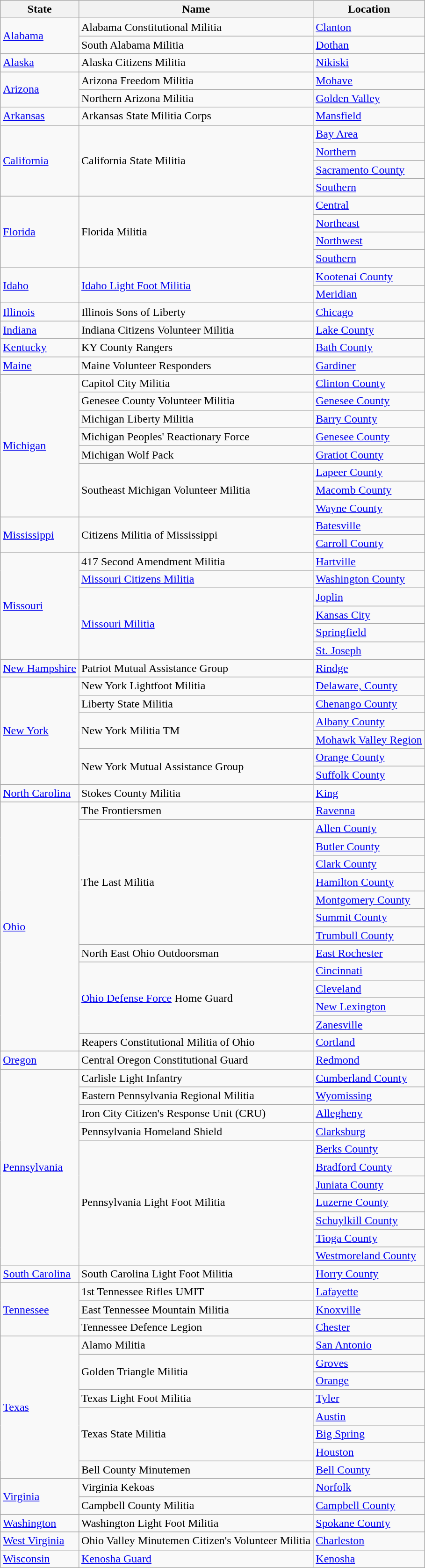<table class="wikitable sortable" border="1">
<tr>
<th>State</th>
<th>Name</th>
<th>Location</th>
</tr>
<tr>
<td rowspan="2"><a href='#'>Alabama</a></td>
<td>Alabama Constitutional Militia</td>
<td><a href='#'>Clanton</a></td>
</tr>
<tr>
<td>South Alabama Militia</td>
<td><a href='#'>Dothan</a></td>
</tr>
<tr>
<td><a href='#'>Alaska</a></td>
<td>Alaska Citizens Militia</td>
<td><a href='#'>Nikiski</a></td>
</tr>
<tr>
<td rowspan="2"><a href='#'>Arizona</a></td>
<td>Arizona Freedom Militia</td>
<td><a href='#'>Mohave</a></td>
</tr>
<tr>
<td>Northern Arizona Militia</td>
<td><a href='#'>Golden Valley</a></td>
</tr>
<tr>
<td><a href='#'>Arkansas</a></td>
<td>Arkansas State Militia Corps</td>
<td><a href='#'>Mansfield</a></td>
</tr>
<tr>
<td rowspan="4"><a href='#'>California</a></td>
<td rowspan="4">California State Militia</td>
<td><a href='#'>Bay Area</a></td>
</tr>
<tr>
<td><a href='#'>Northern</a></td>
</tr>
<tr>
<td><a href='#'>Sacramento County</a></td>
</tr>
<tr>
<td><a href='#'>Southern</a></td>
</tr>
<tr>
<td rowspan="4"><a href='#'>Florida</a></td>
<td rowspan="4">Florida Militia</td>
<td><a href='#'>Central</a></td>
</tr>
<tr>
<td><a href='#'>Northeast</a></td>
</tr>
<tr>
<td><a href='#'>Northwest</a></td>
</tr>
<tr>
<td><a href='#'>Southern</a></td>
</tr>
<tr>
<td rowspan="2"><a href='#'>Idaho</a></td>
<td rowspan="2"><a href='#'>Idaho Light Foot Militia</a></td>
<td><a href='#'>Kootenai County</a></td>
</tr>
<tr>
<td><a href='#'>Meridian</a></td>
</tr>
<tr>
<td><a href='#'>Illinois</a></td>
<td>Illinois Sons of Liberty</td>
<td><a href='#'>Chicago</a></td>
</tr>
<tr>
<td><a href='#'>Indiana</a></td>
<td>Indiana Citizens Volunteer Militia</td>
<td><a href='#'>Lake County</a></td>
</tr>
<tr>
<td><a href='#'>Kentucky</a></td>
<td>KY County Rangers</td>
<td><a href='#'>Bath County</a></td>
</tr>
<tr>
<td><a href='#'>Maine</a></td>
<td>Maine Volunteer Responders</td>
<td><a href='#'>Gardiner</a></td>
</tr>
<tr>
<td rowspan="8"><a href='#'>Michigan</a></td>
<td>Capitol City Militia</td>
<td><a href='#'>Clinton County</a></td>
</tr>
<tr>
<td>Genesee County Volunteer Militia</td>
<td><a href='#'>Genesee County</a></td>
</tr>
<tr>
<td>Michigan Liberty Militia</td>
<td><a href='#'>Barry County</a></td>
</tr>
<tr>
<td>Michigan Peoples' Reactionary Force</td>
<td><a href='#'>Genesee County</a></td>
</tr>
<tr>
<td>Michigan Wolf Pack</td>
<td><a href='#'>Gratiot County</a></td>
</tr>
<tr>
<td rowspan="3">Southeast Michigan Volunteer Militia</td>
<td><a href='#'>Lapeer County</a></td>
</tr>
<tr>
<td><a href='#'>Macomb County</a></td>
</tr>
<tr>
<td><a href='#'>Wayne County</a></td>
</tr>
<tr>
<td rowspan="2"><a href='#'>Mississippi</a></td>
<td rowspan="2">Citizens Militia of Mississippi</td>
<td><a href='#'>Batesville</a></td>
</tr>
<tr>
<td><a href='#'>Carroll County</a></td>
</tr>
<tr>
<td rowspan="6"><a href='#'>Missouri</a></td>
<td>417 Second Amendment Militia</td>
<td><a href='#'>Hartville</a></td>
</tr>
<tr>
<td><a href='#'>Missouri Citizens Militia</a></td>
<td><a href='#'>Washington County</a></td>
</tr>
<tr>
<td rowspan="4"><a href='#'>Missouri Militia</a></td>
<td><a href='#'>Joplin</a></td>
</tr>
<tr>
<td><a href='#'>Kansas City</a></td>
</tr>
<tr>
<td><a href='#'>Springfield</a></td>
</tr>
<tr>
<td><a href='#'>St. Joseph</a></td>
</tr>
<tr>
<td><a href='#'>New Hampshire</a></td>
<td>Patriot Mutual Assistance Group</td>
<td><a href='#'>Rindge</a></td>
</tr>
<tr>
<td rowspan="6"><a href='#'>New York</a></td>
<td>New York Lightfoot Militia</td>
<td><a href='#'>Delaware, County</a></td>
</tr>
<tr>
<td>Liberty State Militia</td>
<td><a href='#'>Chenango County</a></td>
</tr>
<tr>
<td rowspan="2">New York Militia TM</td>
<td><a href='#'>Albany County</a></td>
</tr>
<tr>
<td><a href='#'>Mohawk Valley Region</a></td>
</tr>
<tr>
<td rowspan="2">New York Mutual Assistance Group</td>
<td><a href='#'>Orange County</a></td>
</tr>
<tr>
<td><a href='#'>Suffolk County</a></td>
</tr>
<tr>
<td><a href='#'>North Carolina</a></td>
<td>Stokes County Militia</td>
<td><a href='#'>King</a></td>
</tr>
<tr>
<td rowspan="14"><a href='#'>Ohio</a></td>
<td>The Frontiersmen</td>
<td><a href='#'>Ravenna</a></td>
</tr>
<tr>
<td rowspan="7">The Last Militia</td>
<td><a href='#'>Allen County</a></td>
</tr>
<tr>
<td><a href='#'>Butler County</a></td>
</tr>
<tr>
<td><a href='#'>Clark County</a></td>
</tr>
<tr>
<td><a href='#'>Hamilton County</a></td>
</tr>
<tr>
<td><a href='#'>Montgomery County</a></td>
</tr>
<tr>
<td><a href='#'>Summit County</a></td>
</tr>
<tr>
<td><a href='#'>Trumbull County</a></td>
</tr>
<tr>
<td>North East Ohio Outdoorsman</td>
<td><a href='#'>East Rochester</a></td>
</tr>
<tr>
<td rowspan="4"><a href='#'>Ohio Defense Force</a> Home Guard</td>
<td><a href='#'>Cincinnati</a></td>
</tr>
<tr>
<td><a href='#'>Cleveland</a></td>
</tr>
<tr>
<td><a href='#'>New Lexington</a></td>
</tr>
<tr>
<td><a href='#'>Zanesville</a></td>
</tr>
<tr>
<td>Reapers Constitutional Militia of Ohio</td>
<td><a href='#'>Cortland</a></td>
</tr>
<tr>
<td><a href='#'>Oregon</a></td>
<td>Central Oregon Constitutional Guard</td>
<td><a href='#'>Redmond</a></td>
</tr>
<tr>
<td rowspan="11"><a href='#'>Pennsylvania</a></td>
<td>Carlisle Light Infantry</td>
<td><a href='#'>Cumberland County</a></td>
</tr>
<tr>
<td>Eastern Pennsylvania Regional Militia</td>
<td><a href='#'>Wyomissing</a></td>
</tr>
<tr>
<td>Iron City Citizen's Response Unit (CRU)</td>
<td><a href='#'>Allegheny</a></td>
</tr>
<tr>
<td>Pennsylvania Homeland Shield</td>
<td><a href='#'>Clarksburg</a></td>
</tr>
<tr>
<td rowspan="7">Pennsylvania Light Foot Militia</td>
<td><a href='#'>Berks County</a></td>
</tr>
<tr>
<td><a href='#'>Bradford County</a></td>
</tr>
<tr>
<td><a href='#'>Juniata County</a></td>
</tr>
<tr>
<td><a href='#'>Luzerne County</a></td>
</tr>
<tr>
<td><a href='#'>Schuylkill County</a></td>
</tr>
<tr>
<td><a href='#'>Tioga County</a></td>
</tr>
<tr>
<td><a href='#'>Westmoreland County</a></td>
</tr>
<tr>
<td><a href='#'>South Carolina</a></td>
<td>South Carolina Light Foot Militia</td>
<td><a href='#'>Horry County</a></td>
</tr>
<tr>
<td rowspan="3"><a href='#'>Tennessee</a></td>
<td>1st Tennessee Rifles UMIT</td>
<td><a href='#'>Lafayette</a></td>
</tr>
<tr>
<td>East Tennessee Mountain Militia</td>
<td><a href='#'>Knoxville</a></td>
</tr>
<tr>
<td>Tennessee Defence Legion</td>
<td><a href='#'>Chester</a></td>
</tr>
<tr>
<td rowspan="8"><a href='#'>Texas</a></td>
<td>Alamo Militia</td>
<td><a href='#'>San Antonio</a></td>
</tr>
<tr>
<td rowspan="2">Golden Triangle Militia</td>
<td><a href='#'>Groves</a></td>
</tr>
<tr>
<td><a href='#'>Orange</a></td>
</tr>
<tr>
<td>Texas Light Foot Militia</td>
<td><a href='#'>Tyler</a></td>
</tr>
<tr>
<td rowspan="3">Texas State Militia</td>
<td><a href='#'>Austin</a></td>
</tr>
<tr>
<td><a href='#'>Big Spring</a></td>
</tr>
<tr>
<td><a href='#'>Houston</a></td>
</tr>
<tr>
<td>Bell County Minutemen</td>
<td><a href='#'>Bell County</a></td>
</tr>
<tr>
<td rowspan="2"><a href='#'>Virginia</a></td>
<td>Virginia Kekoas</td>
<td><a href='#'>Norfolk</a></td>
</tr>
<tr>
<td>Campbell County Militia</td>
<td><a href='#'>Campbell County</a></td>
</tr>
<tr>
<td><a href='#'>Washington</a></td>
<td>Washington Light Foot Militia</td>
<td><a href='#'>Spokane County</a></td>
</tr>
<tr>
<td><a href='#'>West Virginia</a></td>
<td>Ohio Valley Minutemen Citizen's Volunteer Militia</td>
<td><a href='#'>Charleston</a></td>
</tr>
<tr>
<td><a href='#'>Wisconsin</a></td>
<td><a href='#'>Kenosha Guard</a></td>
<td><a href='#'>Kenosha</a></td>
</tr>
</table>
